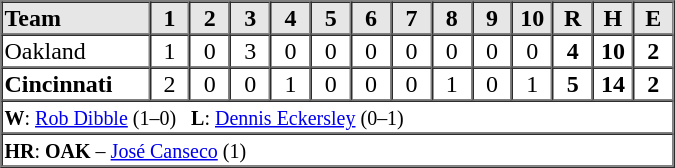<table border="1" cellspacing="0"  style="width:450px; margin-left:3em;">
<tr style="text-align:center; background:#e6e6e6;">
<th style="text-align:left; width:22%;">Team</th>
<th width=6%>1</th>
<th width=6%>2</th>
<th width=6%>3</th>
<th width=6%>4</th>
<th width=6%>5</th>
<th width=6%>6</th>
<th width=6%>7</th>
<th width=6%>8</th>
<th width=6%>9</th>
<th width=6%>10</th>
<th width=6%>R</th>
<th width=6%>H</th>
<th width=6%>E</th>
</tr>
<tr style="text-align:center;">
<td align=left>Oakland</td>
<td>1</td>
<td>0</td>
<td>3</td>
<td>0</td>
<td>0</td>
<td>0</td>
<td>0</td>
<td>0</td>
<td>0</td>
<td>0</td>
<td><strong>4</strong></td>
<td><strong>10</strong></td>
<td><strong>2</strong></td>
</tr>
<tr style="text-align:center;">
<td align=left><strong>Cincinnati</strong></td>
<td>2</td>
<td>0</td>
<td>0</td>
<td>1</td>
<td>0</td>
<td>0</td>
<td>0</td>
<td>1</td>
<td>0</td>
<td>1</td>
<td><strong>5</strong></td>
<td><strong>14</strong></td>
<td><strong>2</strong></td>
</tr>
<tr style="text-align:left;">
<td colspan=14><small><strong>W</strong>: <a href='#'>Rob Dibble</a> (1–0)   <strong>L</strong>: <a href='#'>Dennis Eckersley</a> (0–1)  </small></td>
</tr>
<tr style="text-align:left;">
<td colspan=14><small><strong>HR</strong>: <strong>OAK</strong> – <a href='#'>José Canseco</a> (1)</small></td>
</tr>
</table>
